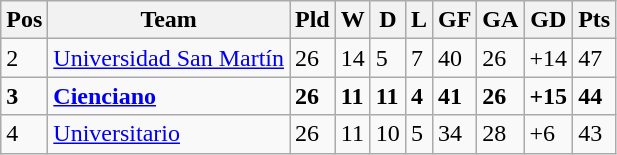<table class="wikitable">
<tr>
<th><abbr>Pos</abbr></th>
<th>Team</th>
<th><abbr>Pld</abbr></th>
<th><abbr>W</abbr></th>
<th><abbr>D</abbr></th>
<th><abbr>L</abbr></th>
<th><abbr>GF</abbr></th>
<th><abbr>GA</abbr></th>
<th><abbr>GD</abbr></th>
<th><abbr>Pts</abbr></th>
</tr>
<tr>
<td>2</td>
<td><a href='#'>Universidad San Martín</a></td>
<td>26</td>
<td>14</td>
<td>5</td>
<td>7</td>
<td>40</td>
<td>26</td>
<td>+14</td>
<td>47</td>
</tr>
<tr>
<td><strong>3</strong></td>
<td><strong><a href='#'>Cienciano</a></strong></td>
<td><strong>26</strong></td>
<td><strong>11</strong></td>
<td><strong>11</strong></td>
<td><strong>4</strong></td>
<td><strong>41</strong></td>
<td><strong>26</strong></td>
<td><strong>+15</strong></td>
<td><strong>44</strong></td>
</tr>
<tr>
<td>4</td>
<td><a href='#'>Universitario</a></td>
<td>26</td>
<td>11</td>
<td>10</td>
<td>5</td>
<td>34</td>
<td>28</td>
<td>+6</td>
<td>43</td>
</tr>
</table>
